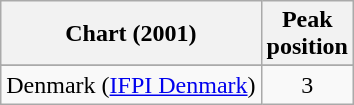<table class="wikitable sortable" border="1">
<tr>
<th>Chart (2001)</th>
<th>Peak<br>position</th>
</tr>
<tr>
</tr>
<tr>
<td>Denmark (<a href='#'>IFPI Denmark</a>)</td>
<td align=center>3</td>
</tr>
</table>
